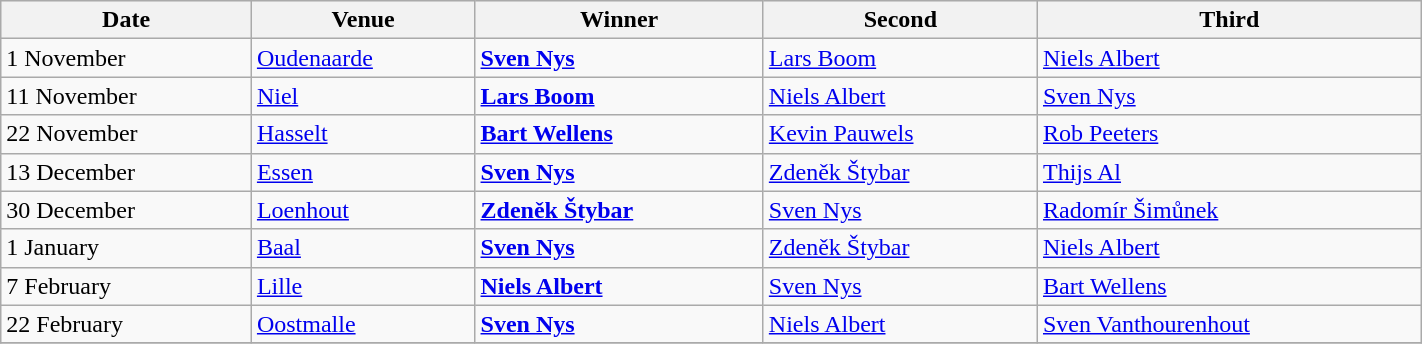<table class="wikitable" width=75%>
<tr bgcolor="#efefef">
<th>Date</th>
<th>Venue</th>
<th>Winner</th>
<th>Second</th>
<th>Third</th>
</tr>
<tr>
<td>1 November</td>
<td> <a href='#'>Oudenaarde</a></td>
<td> <strong><a href='#'>Sven Nys</a></strong></td>
<td> <a href='#'>Lars Boom</a></td>
<td> <a href='#'>Niels Albert</a></td>
</tr>
<tr>
<td>11 November</td>
<td> <a href='#'>Niel</a></td>
<td> <strong><a href='#'>Lars Boom</a></strong></td>
<td> <a href='#'>Niels Albert</a></td>
<td> <a href='#'>Sven Nys</a></td>
</tr>
<tr>
<td>22 November</td>
<td> <a href='#'>Hasselt</a></td>
<td> <strong><a href='#'>Bart Wellens</a></strong></td>
<td> <a href='#'>Kevin Pauwels</a></td>
<td> <a href='#'>Rob Peeters</a></td>
</tr>
<tr>
<td>13 December</td>
<td> <a href='#'>Essen</a></td>
<td> <strong><a href='#'>Sven Nys</a></strong></td>
<td> <a href='#'>Zdeněk Štybar</a></td>
<td> <a href='#'>Thijs Al</a></td>
</tr>
<tr>
<td>30 December</td>
<td> <a href='#'>Loenhout</a></td>
<td> <strong><a href='#'>Zdeněk Štybar</a></strong></td>
<td> <a href='#'>Sven Nys</a></td>
<td> <a href='#'>Radomír Šimůnek</a></td>
</tr>
<tr>
<td>1 January</td>
<td> <a href='#'>Baal</a></td>
<td> <strong><a href='#'>Sven Nys</a></strong></td>
<td> <a href='#'>Zdeněk Štybar</a></td>
<td> <a href='#'>Niels Albert</a></td>
</tr>
<tr>
<td>7 February</td>
<td> <a href='#'>Lille</a></td>
<td> <strong><a href='#'>Niels Albert</a></strong></td>
<td> <a href='#'>Sven Nys</a></td>
<td> <a href='#'>Bart Wellens</a></td>
</tr>
<tr>
<td>22 February</td>
<td> <a href='#'>Oostmalle</a></td>
<td> <strong><a href='#'>Sven Nys</a></strong></td>
<td> <a href='#'>Niels Albert</a></td>
<td> <a href='#'>Sven Vanthourenhout</a></td>
</tr>
<tr>
</tr>
</table>
